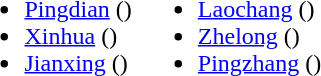<table>
<tr>
<td valign="top"><br><ul><li><a href='#'>Pingdian</a> ()</li><li><a href='#'>Xinhua</a> ()</li><li><a href='#'>Jianxing</a> ()</li></ul></td>
<td valign="top"><br><ul><li><a href='#'>Laochang</a> ()</li><li><a href='#'>Zhelong</a> ()</li><li><a href='#'>Pingzhang</a> ()</li></ul></td>
</tr>
</table>
